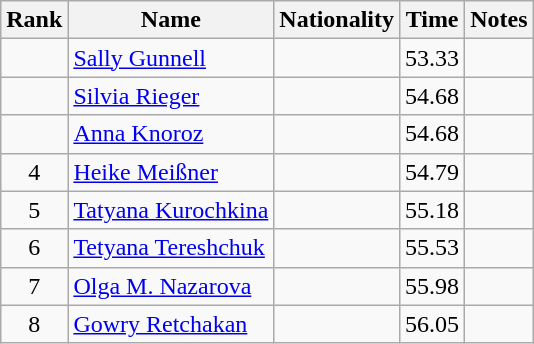<table class="wikitable sortable" style="text-align:center">
<tr>
<th>Rank</th>
<th>Name</th>
<th>Nationality</th>
<th>Time</th>
<th>Notes</th>
</tr>
<tr>
<td></td>
<td align=left><a href='#'>Sally Gunnell</a></td>
<td align=left></td>
<td>53.33</td>
<td></td>
</tr>
<tr>
<td></td>
<td align=left><a href='#'>Silvia Rieger</a></td>
<td align=left></td>
<td>54.68</td>
<td></td>
</tr>
<tr>
<td></td>
<td align=left><a href='#'>Anna Knoroz</a></td>
<td align=left></td>
<td>54.68</td>
<td></td>
</tr>
<tr>
<td>4</td>
<td align=left><a href='#'>Heike Meißner</a></td>
<td align=left></td>
<td>54.79</td>
<td></td>
</tr>
<tr>
<td>5</td>
<td align=left><a href='#'>Tatyana Kurochkina</a></td>
<td align=left></td>
<td>55.18</td>
<td></td>
</tr>
<tr>
<td>6</td>
<td align=left><a href='#'>Tetyana Tereshchuk</a></td>
<td align=left></td>
<td>55.53</td>
<td></td>
</tr>
<tr>
<td>7</td>
<td align=left><a href='#'>Olga M. Nazarova</a></td>
<td align=left></td>
<td>55.98</td>
<td></td>
</tr>
<tr>
<td>8</td>
<td align=left><a href='#'>Gowry Retchakan</a></td>
<td align=left></td>
<td>56.05</td>
<td></td>
</tr>
</table>
